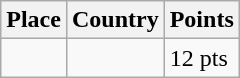<table class=wikitable>
<tr>
<th>Place</th>
<th>Country</th>
<th>Points</th>
</tr>
<tr>
<td align=center></td>
<td></td>
<td>12 pts</td>
</tr>
</table>
